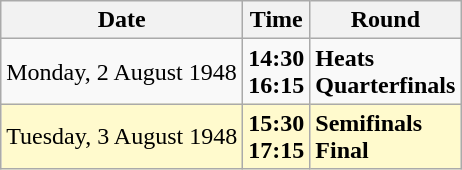<table class="wikitable">
<tr>
<th>Date</th>
<th>Time</th>
<th>Round</th>
</tr>
<tr>
<td>Monday, 2 August 1948</td>
<td><strong>14:30</strong><br><strong>16:15</strong></td>
<td><strong>Heats</strong><br><strong>Quarterfinals</strong></td>
</tr>
<tr style=background:lemonchiffon>
<td>Tuesday, 3 August 1948</td>
<td><strong>15:30</strong><br><strong>17:15</strong></td>
<td><strong>Semifinals</strong><br><strong>Final</strong></td>
</tr>
</table>
